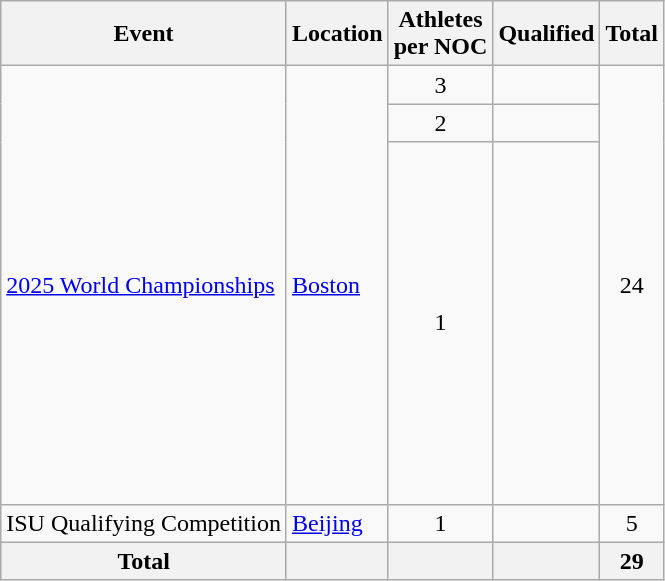<table class="wikitable">
<tr>
<th>Event</th>
<th>Location</th>
<th>Athletes <br> per NOC</th>
<th>Qualified</th>
<th>Total</th>
</tr>
<tr>
<td rowspan = 3><a href='#'>2025 World Championships</a></td>
<td rowspan = 3> <a href='#'>Boston</a></td>
<td align=center>3</td>
<td><br></td>
<td rowspan = 3 align=center>24</td>
</tr>
<tr>
<td align=center>2</td>
<td><br></td>
</tr>
<tr>
<td align=center>1</td>
<td><br><br><br><br><br><br><br><br><br><br><br><br><br></td>
</tr>
<tr>
<td>ISU Qualifying Competition</td>
<td> <a href='#'>Beijing</a></td>
<td align=center>1</td>
<td></td>
<td align=center>5</td>
</tr>
<tr>
<th>Total</th>
<th></th>
<th></th>
<th></th>
<th>29</th>
</tr>
</table>
